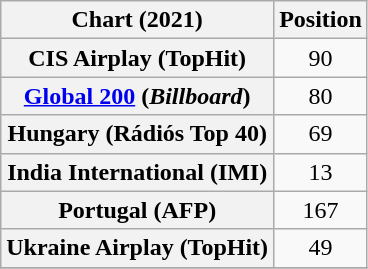<table class="wikitable sortable plainrowheaders" style="text-align:center">
<tr>
<th scope="col">Chart (2021)</th>
<th scope="col">Position</th>
</tr>
<tr>
<th scope="row">CIS Airplay (TopHit)</th>
<td>90</td>
</tr>
<tr>
<th scope="row"><a href='#'>Global 200</a> (<em>Billboard</em>)</th>
<td>80</td>
</tr>
<tr>
<th scope="row">Hungary (Rádiós Top 40)</th>
<td>69</td>
</tr>
<tr>
<th scope="row">India International (IMI)</th>
<td>13</td>
</tr>
<tr>
<th scope="row">Portugal (AFP)</th>
<td>167</td>
</tr>
<tr>
<th scope="row">Ukraine Airplay (TopHit)</th>
<td>49</td>
</tr>
<tr>
</tr>
</table>
